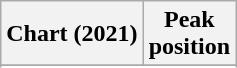<table class="wikitable sortable plainrowheaders" style="text-align:center">
<tr>
<th>Chart (2021)</th>
<th>Peak<br>position</th>
</tr>
<tr>
</tr>
<tr>
</tr>
<tr>
</tr>
</table>
